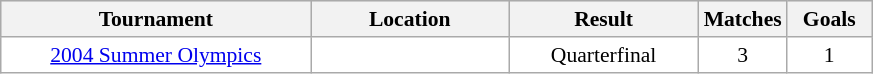<table class="wikitable collapsible sortable" style="font-size:90%; background:#ffffff;">
<tr align=center bgcolor=#DDDDDD style="color:black;">
<th width="200">Tournament</th>
<th width="125">Location</th>
<th width="120">Result</th>
<th width="50">Matches</th>
<th width="50">Goals</th>
</tr>
<tr align=center>
<td><a href='#'>2004 Summer Olympics</a></td>
<td></td>
<td>Quarterfinal</td>
<td>3</td>
<td>1</td>
</tr>
</table>
